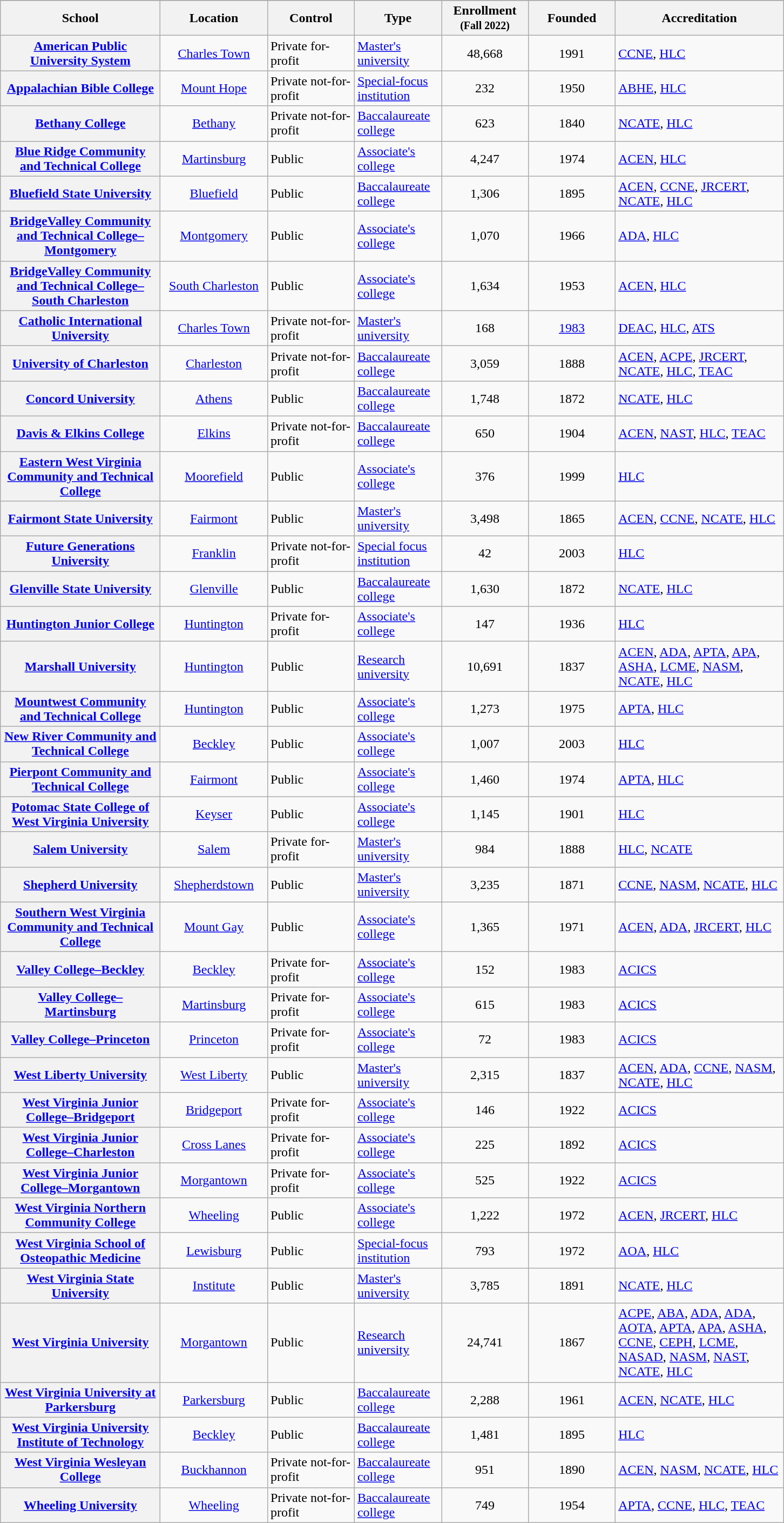<table class="wikitable sortable" style="text-align:left;">
<tr>
</tr>
<tr>
<th scope="col" width="190">School</th>
<th scope="col" width="125">Location</th>
<th scope="col" width="100">Control</th>
<th scope="col" width="100">Type</th>
<th scope="col" width="100">Enrollment<br><small>(Fall 2022)</small></th>
<th scope="col" width="100">Founded</th>
<th scope="col" width="200" class="unsortable">Accreditation</th>
</tr>
<tr>
<th scope="row"><a href='#'>American Public University System</a></th>
<td align="center"><a href='#'>Charles Town</a></td>
<td>Private for-profit</td>
<td><a href='#'>Master's university</a></td>
<td align="center">48,668</td>
<td align="center">1991</td>
<td><a href='#'>CCNE</a>, <a href='#'>HLC</a></td>
</tr>
<tr>
<th scope="row"><a href='#'>Appalachian Bible College</a></th>
<td align="center"><a href='#'>Mount Hope</a></td>
<td>Private not-for-profit</td>
<td><a href='#'>Special-focus institution</a></td>
<td align="center">232</td>
<td align="center">1950</td>
<td><a href='#'>ABHE</a>, <a href='#'>HLC</a></td>
</tr>
<tr>
<th scope="row"><a href='#'>Bethany College</a></th>
<td align="center"><a href='#'>Bethany</a></td>
<td>Private not-for-profit</td>
<td><a href='#'>Baccalaureate college</a></td>
<td align="center">623</td>
<td align="center">1840</td>
<td><a href='#'>NCATE</a>, <a href='#'>HLC</a></td>
</tr>
<tr>
<th scope="row"><a href='#'>Blue Ridge Community and Technical College</a></th>
<td align="center"><a href='#'>Martinsburg</a></td>
<td>Public</td>
<td><a href='#'>Associate's college</a></td>
<td align="center">4,247</td>
<td align="center">1974</td>
<td><a href='#'>ACEN</a>, <a href='#'>HLC</a></td>
</tr>
<tr>
<th scope="row"><a href='#'>Bluefield State University</a></th>
<td align="center"><a href='#'>Bluefield</a></td>
<td>Public</td>
<td><a href='#'>Baccalaureate college</a></td>
<td align="center">1,306</td>
<td align="center">1895</td>
<td><a href='#'>ACEN</a>, <a href='#'>CCNE</a>, <a href='#'>JRCERT</a>, <a href='#'>NCATE</a>, <a href='#'>HLC</a></td>
</tr>
<tr>
<th scope="row"><a href='#'>BridgeValley Community and Technical College–Montgomery</a></th>
<td align="center"><a href='#'>Montgomery</a></td>
<td>Public</td>
<td><a href='#'>Associate's college</a></td>
<td align="center">1,070</td>
<td align="center">1966</td>
<td><a href='#'>ADA</a>, <a href='#'>HLC</a></td>
</tr>
<tr>
<th scope="row"><a href='#'>BridgeValley Community and Technical College–South Charleston</a></th>
<td align="center"><a href='#'>South Charleston</a></td>
<td>Public</td>
<td><a href='#'>Associate's college</a></td>
<td align="center">1,634</td>
<td align="center">1953</td>
<td><a href='#'>ACEN</a>, <a href='#'>HLC</a></td>
</tr>
<tr>
<th scope="row"><a href='#'>Catholic International University</a></th>
<td align="center"><a href='#'>Charles Town</a></td>
<td>Private not-for-profit</td>
<td><a href='#'>Master's university</a></td>
<td align="center">168</td>
<td align="center"><a href='#'>1983</a></td>
<td><a href='#'>DEAC</a>, <a href='#'>HLC</a>, <a href='#'>ATS</a></td>
</tr>
<tr>
<th scope="row"><a href='#'>University of Charleston</a></th>
<td align="center"><a href='#'>Charleston</a></td>
<td>Private not-for-profit</td>
<td><a href='#'>Baccalaureate college</a></td>
<td align="center">3,059</td>
<td align="center">1888</td>
<td><a href='#'>ACEN</a>, <a href='#'>ACPE</a>, <a href='#'>JRCERT</a>, <a href='#'>NCATE</a>, <a href='#'>HLC</a>, <a href='#'>TEAC</a></td>
</tr>
<tr>
<th scope="row"><a href='#'>Concord University</a></th>
<td align="center"><a href='#'>Athens</a></td>
<td>Public</td>
<td><a href='#'>Baccalaureate college</a></td>
<td align="center">1,748</td>
<td align="center">1872</td>
<td><a href='#'>NCATE</a>, <a href='#'>HLC</a></td>
</tr>
<tr>
<th scope="row"><a href='#'>Davis & Elkins College</a></th>
<td align="center"><a href='#'>Elkins</a></td>
<td>Private not-for-profit</td>
<td><a href='#'>Baccalaureate college</a></td>
<td align="center">650</td>
<td align="center">1904</td>
<td><a href='#'>ACEN</a>, <a href='#'>NAST</a>, <a href='#'>HLC</a>, <a href='#'>TEAC</a></td>
</tr>
<tr>
<th scope="row"><a href='#'>Eastern West Virginia Community and Technical College</a></th>
<td align="center"><a href='#'>Moorefield</a></td>
<td>Public</td>
<td><a href='#'>Associate's college</a></td>
<td align="center">376</td>
<td align="center">1999</td>
<td><a href='#'>HLC</a></td>
</tr>
<tr>
<th scope="row"><a href='#'>Fairmont State University</a></th>
<td align="center"><a href='#'>Fairmont</a></td>
<td>Public</td>
<td><a href='#'>Master's university</a></td>
<td align="center">3,498</td>
<td align="center">1865</td>
<td><a href='#'>ACEN</a>, <a href='#'>CCNE</a>, <a href='#'>NCATE</a>, <a href='#'>HLC</a></td>
</tr>
<tr>
<th scope="row"><a href='#'>Future Generations University</a></th>
<td align="center"><a href='#'>Franklin</a></td>
<td>Private not-for-profit</td>
<td><a href='#'>Special focus institution</a></td>
<td align="center">42</td>
<td align="center">2003</td>
<td><a href='#'>HLC</a></td>
</tr>
<tr>
<th scope="row"><a href='#'>Glenville State University</a></th>
<td align="center"><a href='#'>Glenville</a></td>
<td>Public</td>
<td><a href='#'>Baccalaureate college</a></td>
<td align="center">1,630</td>
<td align="center">1872</td>
<td><a href='#'>NCATE</a>, <a href='#'>HLC</a></td>
</tr>
<tr>
<th scope="row"><a href='#'>Huntington Junior College</a></th>
<td align="center"><a href='#'>Huntington</a></td>
<td>Private for-profit</td>
<td><a href='#'>Associate's college</a></td>
<td align="center">147</td>
<td align="center">1936</td>
<td><a href='#'>HLC</a></td>
</tr>
<tr>
<th scope="row"><a href='#'>Marshall University</a></th>
<td align="center"><a href='#'>Huntington</a></td>
<td>Public</td>
<td><a href='#'>Research university</a></td>
<td align="center">10,691</td>
<td align="center">1837</td>
<td><a href='#'>ACEN</a>, <a href='#'>ADA</a>, <a href='#'>APTA</a>, <a href='#'>APA</a>, <a href='#'>ASHA</a>, <a href='#'>LCME</a>, <a href='#'>NASM</a>, <a href='#'>NCATE</a>, <a href='#'>HLC</a></td>
</tr>
<tr>
<th scope="row"><a href='#'>Mountwest Community and Technical College</a></th>
<td align="center"><a href='#'>Huntington</a></td>
<td>Public</td>
<td><a href='#'>Associate's college</a></td>
<td align="center">1,273</td>
<td align="center">1975</td>
<td><a href='#'>APTA</a>, <a href='#'>HLC</a></td>
</tr>
<tr>
<th scope="row"><a href='#'>New River Community and Technical College</a></th>
<td align="center"><a href='#'>Beckley</a></td>
<td>Public</td>
<td><a href='#'>Associate's college</a></td>
<td align="center">1,007</td>
<td align="center">2003</td>
<td><a href='#'>HLC</a></td>
</tr>
<tr>
<th scope="row"><a href='#'>Pierpont Community and Technical College</a></th>
<td align="center"><a href='#'>Fairmont</a></td>
<td>Public</td>
<td><a href='#'>Associate's college</a></td>
<td align="center">1,460</td>
<td align="center">1974</td>
<td><a href='#'>APTA</a>, <a href='#'>HLC</a></td>
</tr>
<tr>
<th scope="row"><a href='#'>Potomac State College of West Virginia University</a></th>
<td align="center"><a href='#'>Keyser</a></td>
<td>Public</td>
<td><a href='#'>Associate's college</a></td>
<td align="center">1,145</td>
<td align="center">1901</td>
<td><a href='#'>HLC</a></td>
</tr>
<tr>
<th scope="row"><a href='#'>Salem University</a></th>
<td align="center"><a href='#'>Salem</a></td>
<td>Private for-profit</td>
<td><a href='#'>Master's university</a></td>
<td align="center">984</td>
<td align="center">1888</td>
<td><a href='#'>HLC</a>, <a href='#'>NCATE</a></td>
</tr>
<tr>
<th scope="row"><a href='#'>Shepherd University</a></th>
<td align="center"><a href='#'>Shepherdstown</a></td>
<td>Public</td>
<td><a href='#'>Master's university</a></td>
<td align="center">3,235</td>
<td align="center">1871</td>
<td><a href='#'>CCNE</a>, <a href='#'>NASM</a>, <a href='#'>NCATE</a>, <a href='#'>HLC</a></td>
</tr>
<tr>
<th scope="row"><a href='#'>Southern West Virginia Community and Technical College</a></th>
<td align="center"><a href='#'>Mount Gay</a></td>
<td>Public</td>
<td><a href='#'>Associate's college</a></td>
<td align="center">1,365</td>
<td align="center">1971</td>
<td><a href='#'>ACEN</a>, <a href='#'>ADA</a>, <a href='#'>JRCERT</a>, <a href='#'>HLC</a></td>
</tr>
<tr>
<th scope="row"><a href='#'>Valley College–Beckley</a></th>
<td align="center"><a href='#'>Beckley</a></td>
<td>Private for-profit</td>
<td><a href='#'>Associate's college</a></td>
<td align="center">152</td>
<td align="center">1983</td>
<td><a href='#'>ACICS</a></td>
</tr>
<tr>
<th scope="row"><a href='#'>Valley College–Martinsburg</a></th>
<td align="center"><a href='#'>Martinsburg</a></td>
<td>Private for-profit</td>
<td><a href='#'>Associate's college</a></td>
<td align="center">615</td>
<td align="center">1983</td>
<td><a href='#'>ACICS</a></td>
</tr>
<tr>
<th scope="row"><a href='#'>Valley College–Princeton</a></th>
<td align="center"><a href='#'>Princeton</a></td>
<td>Private for-profit</td>
<td><a href='#'>Associate's college</a></td>
<td align="center">72</td>
<td align="center">1983</td>
<td><a href='#'>ACICS</a></td>
</tr>
<tr>
<th scope="row"><a href='#'>West Liberty University</a></th>
<td align="center"><a href='#'>West Liberty</a></td>
<td>Public</td>
<td><a href='#'>Master's university</a></td>
<td align="center">2,315</td>
<td align="center">1837</td>
<td><a href='#'>ACEN</a>, <a href='#'>ADA</a>, <a href='#'>CCNE</a>, <a href='#'>NASM</a>, <a href='#'>NCATE</a>, <a href='#'>HLC</a></td>
</tr>
<tr>
<th scope="row"><a href='#'>West Virginia Junior College–Bridgeport</a></th>
<td align="center"><a href='#'>Bridgeport</a></td>
<td>Private for-profit</td>
<td><a href='#'>Associate's college</a></td>
<td align="center">146</td>
<td align="center">1922</td>
<td><a href='#'>ACICS</a></td>
</tr>
<tr>
<th scope="row"><a href='#'>West Virginia Junior College–Charleston</a></th>
<td align="center"><a href='#'>Cross Lanes</a></td>
<td>Private for-profit</td>
<td><a href='#'>Associate's college</a></td>
<td align="center">225</td>
<td align="center">1892</td>
<td><a href='#'>ACICS</a></td>
</tr>
<tr>
<th scope="row"><a href='#'>West Virginia Junior College–Morgantown</a></th>
<td align="center"><a href='#'>Morgantown</a></td>
<td>Private for-profit</td>
<td><a href='#'>Associate's college</a></td>
<td align="center">525</td>
<td align="center">1922</td>
<td><a href='#'>ACICS</a></td>
</tr>
<tr>
<th scope="row"><a href='#'>West Virginia Northern Community College</a></th>
<td align="center"><a href='#'>Wheeling</a></td>
<td>Public</td>
<td><a href='#'>Associate's college</a></td>
<td align="center">1,222</td>
<td align="center">1972</td>
<td><a href='#'>ACEN</a>, <a href='#'>JRCERT</a>, <a href='#'>HLC</a></td>
</tr>
<tr>
<th scope="row"><a href='#'>West Virginia School of Osteopathic Medicine</a></th>
<td align="center"><a href='#'>Lewisburg</a></td>
<td>Public</td>
<td><a href='#'>Special-focus institution</a></td>
<td align="center">793</td>
<td align="center">1972</td>
<td><a href='#'>AOA</a>, <a href='#'>HLC</a></td>
</tr>
<tr>
<th scope="row"><a href='#'>West Virginia State University</a></th>
<td align="center"><a href='#'>Institute</a></td>
<td>Public</td>
<td><a href='#'>Master's university</a></td>
<td align="center">3,785</td>
<td align="center">1891</td>
<td><a href='#'>NCATE</a>, <a href='#'>HLC</a></td>
</tr>
<tr>
<th scope="row"><a href='#'>West Virginia University</a></th>
<td align="center"><a href='#'>Morgantown</a></td>
<td>Public</td>
<td><a href='#'>Research university</a></td>
<td align="center">24,741</td>
<td align="center">1867</td>
<td><a href='#'>ACPE</a>, <a href='#'>ABA</a>, <a href='#'>ADA</a>, <a href='#'>ADA</a>, <a href='#'>AOTA</a>, <a href='#'>APTA</a>, <a href='#'>APA</a>, <a href='#'>ASHA</a>, <a href='#'>CCNE</a>, <a href='#'>CEPH</a>, <a href='#'>LCME</a>, <a href='#'>NASAD</a>, <a href='#'>NASM</a>, <a href='#'>NAST</a>, <a href='#'>NCATE</a>, <a href='#'>HLC</a></td>
</tr>
<tr>
<th scope="row"><a href='#'>West Virginia University at Parkersburg</a></th>
<td align="center"><a href='#'>Parkersburg</a></td>
<td>Public</td>
<td><a href='#'>Baccalaureate college</a></td>
<td align="center">2,288</td>
<td align="center">1961</td>
<td><a href='#'>ACEN</a>, <a href='#'>NCATE</a>, <a href='#'>HLC</a></td>
</tr>
<tr>
<th scope="row"><a href='#'>West Virginia University Institute of Technology</a></th>
<td align="center"><a href='#'>Beckley</a></td>
<td>Public</td>
<td><a href='#'>Baccalaureate college</a></td>
<td align="center">1,481</td>
<td align="center">1895</td>
<td><a href='#'>HLC</a></td>
</tr>
<tr>
<th scope="row"><a href='#'>West Virginia Wesleyan College</a></th>
<td align="center"><a href='#'>Buckhannon</a></td>
<td>Private not-for-profit</td>
<td><a href='#'>Baccalaureate college</a></td>
<td align="center">951</td>
<td align="center">1890</td>
<td><a href='#'>ACEN</a>, <a href='#'>NASM</a>, <a href='#'>NCATE</a>, <a href='#'>HLC</a></td>
</tr>
<tr>
<th scope="row"><a href='#'>Wheeling University</a></th>
<td align="center"><a href='#'>Wheeling</a></td>
<td>Private not-for-profit</td>
<td><a href='#'>Baccalaureate college</a></td>
<td align="center">749</td>
<td align="center">1954</td>
<td><a href='#'>APTA</a>, <a href='#'>CCNE</a>, <a href='#'>HLC</a>, <a href='#'>TEAC</a></td>
</tr>
</table>
